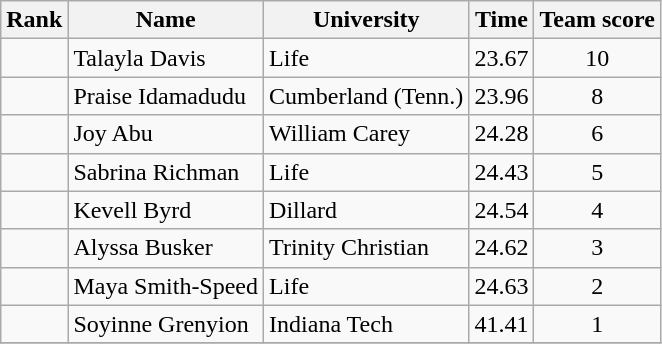<table class="wikitable sortable" style="text-align:center">
<tr>
<th>Rank</th>
<th>Name</th>
<th>University</th>
<th>Time</th>
<th>Team score</th>
</tr>
<tr>
<td></td>
<td align=left>Talayla Davis</td>
<td align="left">Life</td>
<td>23.67</td>
<td>10</td>
</tr>
<tr>
<td></td>
<td align=left>Praise Idamadudu</td>
<td align="left">Cumberland (Tenn.)</td>
<td>23.96</td>
<td>8</td>
</tr>
<tr>
<td></td>
<td align=left>Joy Abu</td>
<td align="left">William Carey</td>
<td>24.28</td>
<td>6</td>
</tr>
<tr>
<td></td>
<td align=left>Sabrina Richman</td>
<td align="left">Life</td>
<td>24.43</td>
<td>5</td>
</tr>
<tr>
<td></td>
<td align=left>Kevell Byrd</td>
<td align="left">Dillard</td>
<td>24.54</td>
<td>4</td>
</tr>
<tr>
<td></td>
<td align=left>Alyssa Busker</td>
<td align="left">Trinity Christian</td>
<td>24.62</td>
<td>3</td>
</tr>
<tr>
<td></td>
<td align=left>Maya Smith-Speed</td>
<td align="left">Life</td>
<td>24.63</td>
<td>2</td>
</tr>
<tr>
<td></td>
<td align=left>Soyinne Grenyion</td>
<td align="left">Indiana Tech</td>
<td>41.41</td>
<td>1</td>
</tr>
<tr>
</tr>
</table>
